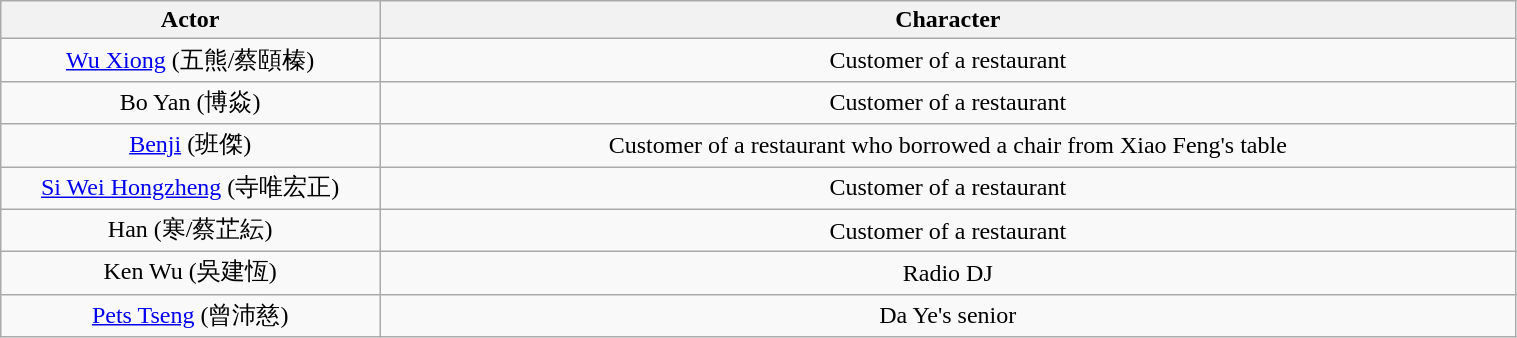<table class="wikitable" width="80%">
<tr>
<th width="20%">Actor</th>
<th width="60%">Character</th>
</tr>
<tr align="center">
<td><a href='#'>Wu Xiong</a> (五熊/蔡頤榛)</td>
<td>Customer of a restaurant</td>
</tr>
<tr align="center">
<td>Bo Yan (博焱)</td>
<td>Customer of a restaurant</td>
</tr>
<tr align="center">
<td><a href='#'>Benji</a> (班傑)</td>
<td>Customer of a restaurant who borrowed a chair from Xiao Feng's table</td>
</tr>
<tr align="center">
<td><a href='#'>Si Wei Hongzheng</a> (寺唯宏正)</td>
<td>Customer of a restaurant</td>
</tr>
<tr align="center">
<td>Han (寒/蔡芷紜)</td>
<td>Customer of a restaurant</td>
</tr>
<tr align="center">
<td>Ken Wu (吳建恆)</td>
<td>Radio DJ</td>
</tr>
<tr align="center">
<td><a href='#'>Pets Tseng</a> (曾沛慈)</td>
<td>Da Ye's senior</td>
</tr>
</table>
